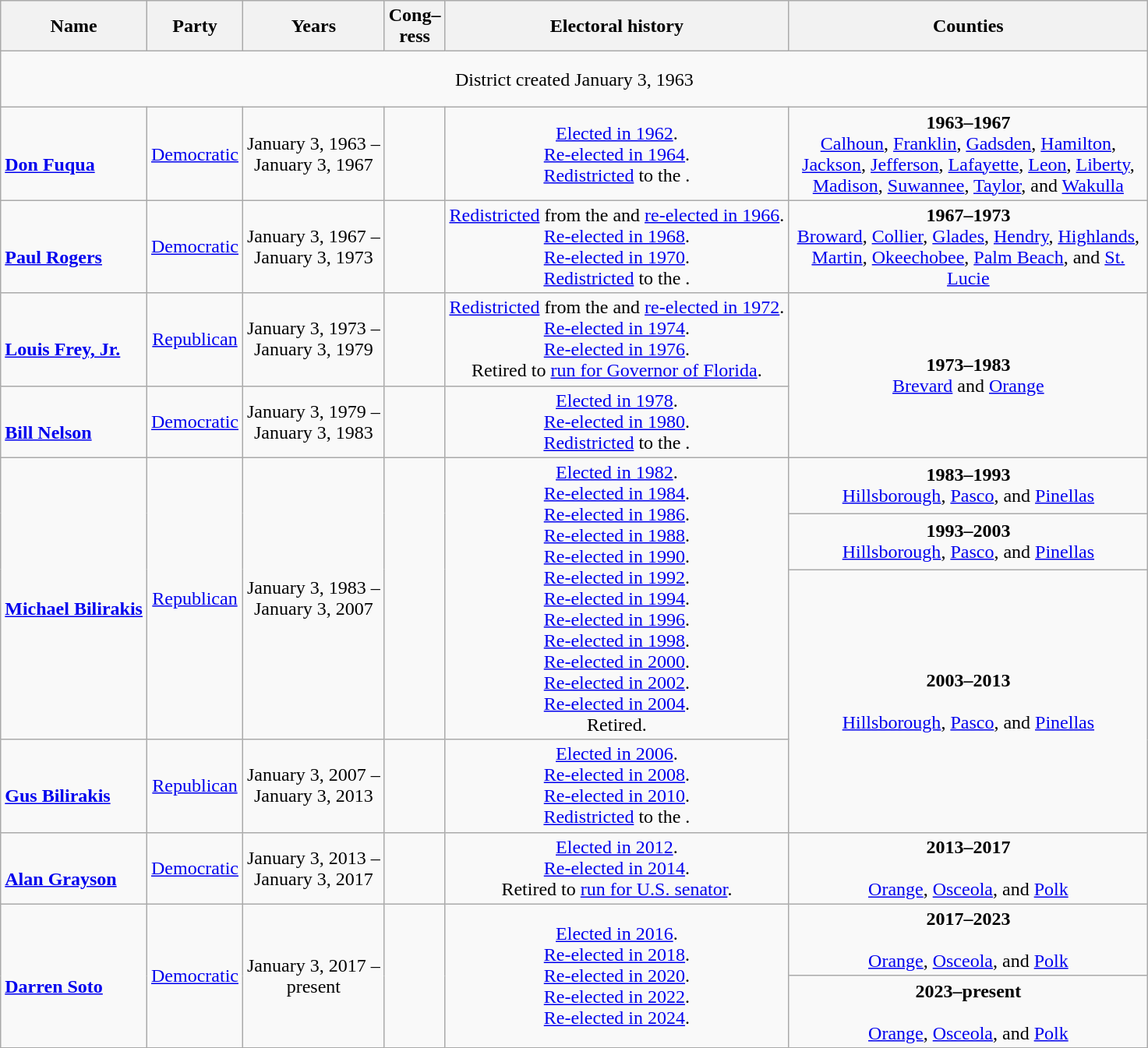<table class=wikitable style="text-align:center">
<tr>
<th>Name</th>
<th>Party</th>
<th>Years</th>
<th>Cong–<br>ress</th>
<th>Electoral history</th>
<th style="width:300px">Counties</th>
</tr>
<tr style="height:3em">
<td colspan=6>District created January 3, 1963</td>
</tr>
<tr style="height:3em">
<td align=left><br><strong><a href='#'>Don Fuqua</a></strong><br></td>
<td><a href='#'>Democratic</a></td>
<td nowrap>January 3, 1963 –<br>January 3, 1967</td>
<td></td>
<td><a href='#'>Elected in 1962</a>.<br><a href='#'>Re-elected in 1964</a>.<br><a href='#'>Redistricted</a> to the .</td>
<td><strong>1963–1967</strong><br><a href='#'>Calhoun</a>, <a href='#'>Franklin</a>, <a href='#'>Gadsden</a>, <a href='#'>Hamilton</a>, <a href='#'>Jackson</a>, <a href='#'>Jefferson</a>, <a href='#'>Lafayette</a>, <a href='#'>Leon</a>, <a href='#'>Liberty</a>, <a href='#'>Madison</a>, <a href='#'>Suwannee</a>, <a href='#'>Taylor</a>, and <a href='#'>Wakulla</a></td>
</tr>
<tr style="height:3em">
<td align=left><br><strong><a href='#'>Paul Rogers</a></strong><br></td>
<td><a href='#'>Democratic</a></td>
<td nowrap>January 3, 1967 –<br>January 3, 1973</td>
<td></td>
<td><a href='#'>Redistricted</a> from the  and <a href='#'>re-elected in 1966</a>.<br><a href='#'>Re-elected in 1968</a>.<br><a href='#'>Re-elected in 1970</a>.<br><a href='#'>Redistricted</a> to the .</td>
<td><strong>1967–1973</strong><br><a href='#'>Broward</a>, <a href='#'>Collier</a>, <a href='#'>Glades</a>, <a href='#'>Hendry</a>, <a href='#'>Highlands</a>, <a href='#'>Martin</a>, <a href='#'>Okeechobee</a>, <a href='#'>Palm Beach</a>, and <a href='#'>St. Lucie</a></td>
</tr>
<tr style="height:3em">
<td align=left><br><strong><a href='#'>Louis Frey, Jr.</a></strong><br></td>
<td><a href='#'>Republican</a></td>
<td nowrap>January 3, 1973 –<br>January 3, 1979</td>
<td></td>
<td><a href='#'>Redistricted</a> from the  and <a href='#'>re-elected in 1972</a>.<br><a href='#'>Re-elected in 1974</a>.<br><a href='#'>Re-elected in 1976</a>.<br>Retired to <a href='#'>run for Governor of Florida</a>.</td>
<td rowspan=2><strong>1973–1983</strong><br><a href='#'>Brevard</a> and <a href='#'>Orange</a></td>
</tr>
<tr style="height:3em">
<td align=left><br><strong><a href='#'>Bill Nelson</a></strong><br></td>
<td><a href='#'>Democratic</a></td>
<td nowrap>January 3, 1979 –<br>January 3, 1983</td>
<td></td>
<td><a href='#'>Elected in 1978</a>.<br><a href='#'>Re-elected in 1980</a>.<br><a href='#'>Redistricted</a> to the .</td>
</tr>
<tr style="height:3em">
<td rowspan=3 align=left><br><strong><a href='#'>Michael Bilirakis</a></strong><br></td>
<td rowspan=3 ><a href='#'>Republican</a></td>
<td rowspan=3 nowrap>January 3, 1983 –<br>January 3, 2007</td>
<td rowspan=3></td>
<td rowspan=3><a href='#'>Elected in 1982</a>.<br><a href='#'>Re-elected in 1984</a>.<br><a href='#'>Re-elected in 1986</a>.<br><a href='#'>Re-elected in 1988</a>.<br><a href='#'>Re-elected in 1990</a>.<br><a href='#'>Re-elected in 1992</a>.<br><a href='#'>Re-elected in 1994</a>.<br><a href='#'>Re-elected in 1996</a>.<br><a href='#'>Re-elected in 1998</a>.<br><a href='#'>Re-elected in 2000</a>.<br><a href='#'>Re-elected in 2002</a>.<br><a href='#'>Re-elected in 2004</a>.<br>Retired.</td>
<td><strong>1983–1993</strong><br><a href='#'>Hillsborough</a>, <a href='#'>Pasco</a>, and <a href='#'>Pinellas</a></td>
</tr>
<tr style="height:3em">
<td><strong>1993–2003</strong><br><a href='#'>Hillsborough</a>, <a href='#'>Pasco</a>, and <a href='#'>Pinellas</a></td>
</tr>
<tr style="height:3em">
<td rowspan=2><strong>2003–2013</strong><br><br><a href='#'>Hillsborough</a>, <a href='#'>Pasco</a>, and <a href='#'>Pinellas</a></td>
</tr>
<tr style="height:3em">
<td align=left><br><strong><a href='#'>Gus Bilirakis</a></strong><br></td>
<td><a href='#'>Republican</a></td>
<td nowrap>January 3, 2007 –<br>January 3, 2013</td>
<td></td>
<td><a href='#'>Elected in 2006</a>.<br><a href='#'>Re-elected in 2008</a>.<br><a href='#'>Re-elected in 2010</a>.<br><a href='#'>Redistricted</a> to the .</td>
</tr>
<tr style="height:3em">
<td align=left><br><strong><a href='#'>Alan Grayson</a></strong><br></td>
<td><a href='#'>Democratic</a></td>
<td nowrap>January 3, 2013 –<br>January 3, 2017</td>
<td></td>
<td><a href='#'>Elected in 2012</a>.<br><a href='#'>Re-elected in 2014</a>.<br>Retired to <a href='#'>run for U.S. senator</a>.</td>
<td><strong>2013–2017</strong><br><br><a href='#'>Orange</a>, <a href='#'>Osceola</a>, and <a href='#'>Polk</a></td>
</tr>
<tr style="height:3em">
<td rowspan=2 align=left><br><strong><a href='#'>Darren Soto</a></strong><br></td>
<td rowspan=2 ><a href='#'>Democratic</a></td>
<td rowspan=2 nowrap>January 3, 2017 –<br>present</td>
<td rowspan=2></td>
<td rowspan=2><a href='#'>Elected in 2016</a>.<br><a href='#'>Re-elected in 2018</a>.<br><a href='#'>Re-elected in 2020</a>.<br><a href='#'>Re-elected in 2022</a>.<br><a href='#'>Re-elected in 2024</a>.</td>
<td><strong>2017–2023</strong><br><br><a href='#'>Orange</a>, <a href='#'>Osceola</a>, and <a href='#'>Polk</a></td>
</tr>
<tr style="height:3em">
<td><strong>2023–present</strong><br><br><a href='#'>Orange</a>, <a href='#'>Osceola</a>, and <a href='#'>Polk</a></td>
</tr>
</table>
